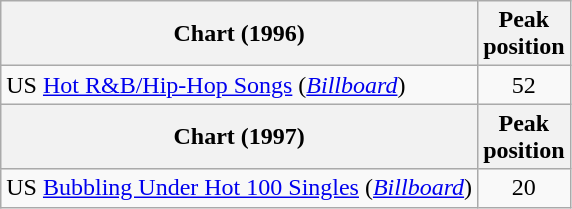<table class="wikitable">
<tr>
<th>Chart (1996)</th>
<th>Peak<br>position</th>
</tr>
<tr>
<td>US <a href='#'>Hot R&B/Hip-Hop Songs</a> (<em><a href='#'>Billboard</a></em>)</td>
<td align="center">52</td>
</tr>
<tr>
<th>Chart (1997)</th>
<th>Peak<br>position</th>
</tr>
<tr>
<td>US <a href='#'>Bubbling Under Hot 100 Singles</a> (<em><a href='#'>Billboard</a></em>)</td>
<td align="center">20</td>
</tr>
</table>
